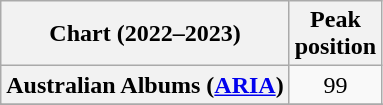<table class="wikitable sortable plainrowheaders" style="text-align:center">
<tr>
<th scope="col">Chart (2022–2023)</th>
<th scope="col">Peak<br>position</th>
</tr>
<tr>
<th scope="row">Australian Albums (<a href='#'>ARIA</a>)</th>
<td>99</td>
</tr>
<tr>
</tr>
<tr>
</tr>
</table>
